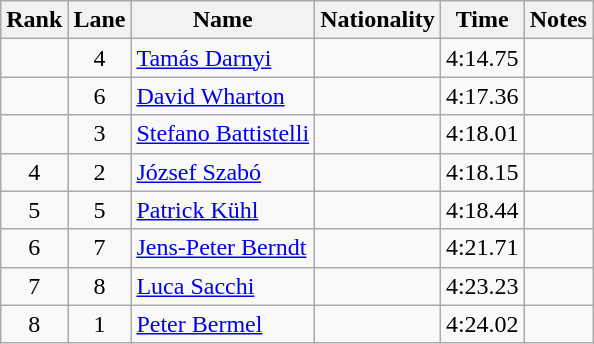<table class="wikitable sortable" style="text-align: center">
<tr>
<th>Rank</th>
<th>Lane</th>
<th>Name</th>
<th>Nationality</th>
<th>Time</th>
<th>Notes</th>
</tr>
<tr>
<td></td>
<td>4</td>
<td align=left><a href='#'>Tamás Darnyi</a></td>
<td align=left></td>
<td>4:14.75</td>
<td></td>
</tr>
<tr>
<td></td>
<td>6</td>
<td align=left><a href='#'>David Wharton</a></td>
<td align=left></td>
<td>4:17.36</td>
<td></td>
</tr>
<tr>
<td></td>
<td>3</td>
<td align=left><a href='#'>Stefano Battistelli</a></td>
<td align=left></td>
<td>4:18.01</td>
<td></td>
</tr>
<tr>
<td>4</td>
<td>2</td>
<td align=left><a href='#'>József Szabó</a></td>
<td align=left></td>
<td>4:18.15</td>
<td></td>
</tr>
<tr>
<td>5</td>
<td>5</td>
<td align=left><a href='#'>Patrick Kühl</a></td>
<td align=left></td>
<td>4:18.44</td>
<td></td>
</tr>
<tr>
<td>6</td>
<td>7</td>
<td align=left><a href='#'>Jens-Peter Berndt</a></td>
<td align=left></td>
<td>4:21.71</td>
<td></td>
</tr>
<tr>
<td>7</td>
<td>8</td>
<td align=left><a href='#'>Luca Sacchi</a></td>
<td align=left></td>
<td>4:23.23</td>
<td></td>
</tr>
<tr>
<td>8</td>
<td>1</td>
<td align=left><a href='#'>Peter Bermel</a></td>
<td align=left></td>
<td>4:24.02</td>
<td></td>
</tr>
</table>
